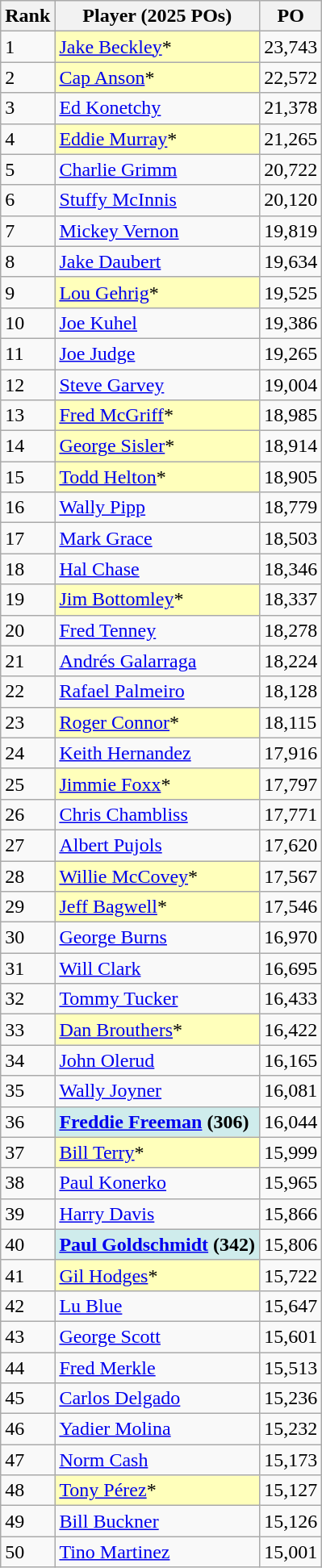<table class="wikitable" style="float:left;">
<tr style="white-space:nowrap;">
<th>Rank</th>
<th>Player (2025 POs)</th>
<th>PO</th>
</tr>
<tr>
<td>1</td>
<td style="background:#ffffbb;"><a href='#'>Jake Beckley</a>*</td>
<td>23,743</td>
</tr>
<tr>
<td>2</td>
<td style="background:#ffffbb;"><a href='#'>Cap Anson</a>*</td>
<td>22,572</td>
</tr>
<tr>
<td>3</td>
<td><a href='#'>Ed Konetchy</a></td>
<td>21,378</td>
</tr>
<tr>
<td>4</td>
<td style="background:#ffffbb;"><a href='#'>Eddie Murray</a>*</td>
<td>21,265</td>
</tr>
<tr>
<td>5</td>
<td><a href='#'>Charlie Grimm</a></td>
<td>20,722</td>
</tr>
<tr>
<td>6</td>
<td><a href='#'>Stuffy McInnis</a></td>
<td>20,120</td>
</tr>
<tr>
<td>7</td>
<td><a href='#'>Mickey Vernon</a></td>
<td>19,819</td>
</tr>
<tr>
<td>8</td>
<td><a href='#'>Jake Daubert</a></td>
<td>19,634</td>
</tr>
<tr>
<td>9</td>
<td style="background:#ffffbb;"><a href='#'>Lou Gehrig</a>*</td>
<td>19,525</td>
</tr>
<tr>
<td>10</td>
<td><a href='#'>Joe Kuhel</a></td>
<td>19,386</td>
</tr>
<tr>
<td>11</td>
<td><a href='#'>Joe Judge</a></td>
<td>19,265</td>
</tr>
<tr>
<td>12</td>
<td><a href='#'>Steve Garvey</a></td>
<td>19,004</td>
</tr>
<tr>
<td>13</td>
<td style="background:#ffffbb;"><a href='#'>Fred McGriff</a>*</td>
<td>18,985</td>
</tr>
<tr>
<td>14</td>
<td style="background:#ffffbb;"><a href='#'>George Sisler</a>*</td>
<td>18,914</td>
</tr>
<tr>
<td>15</td>
<td style="background:#ffffbb;"><a href='#'>Todd Helton</a>*</td>
<td>18,905</td>
</tr>
<tr>
<td>16</td>
<td><a href='#'>Wally Pipp</a></td>
<td>18,779</td>
</tr>
<tr>
<td>17</td>
<td><a href='#'>Mark Grace</a></td>
<td>18,503</td>
</tr>
<tr>
<td>18</td>
<td><a href='#'>Hal Chase</a></td>
<td>18,346</td>
</tr>
<tr>
<td>19</td>
<td style="background:#ffffbb;"><a href='#'>Jim Bottomley</a>*</td>
<td>18,337</td>
</tr>
<tr>
<td>20</td>
<td><a href='#'>Fred Tenney</a></td>
<td>18,278</td>
</tr>
<tr>
<td>21</td>
<td><a href='#'>Andrés Galarraga</a></td>
<td>18,224</td>
</tr>
<tr>
<td>22</td>
<td><a href='#'>Rafael Palmeiro</a></td>
<td>18,128</td>
</tr>
<tr>
<td>23</td>
<td style="background:#ffffbb;"><a href='#'>Roger Connor</a>*</td>
<td>18,115</td>
</tr>
<tr>
<td>24</td>
<td><a href='#'>Keith Hernandez</a></td>
<td>17,916</td>
</tr>
<tr>
<td>25</td>
<td style="background:#ffffbb;"><a href='#'>Jimmie Foxx</a>*</td>
<td>17,797</td>
</tr>
<tr>
<td>26</td>
<td><a href='#'>Chris Chambliss</a></td>
<td>17,771</td>
</tr>
<tr>
<td>27</td>
<td><a href='#'>Albert Pujols</a></td>
<td>17,620</td>
</tr>
<tr>
<td>28</td>
<td style="background:#ffffbb;"><a href='#'>Willie McCovey</a>*</td>
<td>17,567</td>
</tr>
<tr>
<td>29</td>
<td style="background:#ffffbb;"><a href='#'>Jeff Bagwell</a>*</td>
<td>17,546</td>
</tr>
<tr>
<td>30</td>
<td><a href='#'>George Burns</a></td>
<td>16,970</td>
</tr>
<tr>
<td>31</td>
<td><a href='#'>Will Clark</a></td>
<td>16,695</td>
</tr>
<tr>
<td>32</td>
<td><a href='#'>Tommy Tucker</a></td>
<td>16,433</td>
</tr>
<tr>
<td>33</td>
<td style="background:#ffffbb;"><a href='#'>Dan Brouthers</a>*</td>
<td>16,422</td>
</tr>
<tr>
<td>34</td>
<td><a href='#'>John Olerud</a></td>
<td>16,165</td>
</tr>
<tr>
<td>35</td>
<td><a href='#'>Wally Joyner</a></td>
<td>16,081</td>
</tr>
<tr>
<td>36</td>
<td style="background:#cfecec;"><strong><a href='#'>Freddie Freeman</a> (306)</strong></td>
<td>16,044</td>
</tr>
<tr>
<td>37</td>
<td style="background:#ffffbb;"><a href='#'>Bill Terry</a>*</td>
<td>15,999</td>
</tr>
<tr>
<td>38</td>
<td><a href='#'>Paul Konerko</a></td>
<td>15,965</td>
</tr>
<tr>
<td>39</td>
<td><a href='#'>Harry Davis</a></td>
<td>15,866</td>
</tr>
<tr>
<td>40</td>
<td style="background:#cfecec;"><strong><a href='#'>Paul Goldschmidt</a> (342)</strong></td>
<td>15,806</td>
</tr>
<tr>
<td>41</td>
<td style="background:#ffffbb;"><a href='#'>Gil Hodges</a>*</td>
<td>15,722</td>
</tr>
<tr>
<td>42</td>
<td><a href='#'>Lu Blue</a></td>
<td>15,647</td>
</tr>
<tr>
<td>43</td>
<td><a href='#'>George Scott</a></td>
<td>15,601</td>
</tr>
<tr>
<td>44</td>
<td><a href='#'>Fred Merkle</a></td>
<td>15,513</td>
</tr>
<tr>
<td>45</td>
<td><a href='#'>Carlos Delgado</a></td>
<td>15,236</td>
</tr>
<tr>
<td>46</td>
<td><a href='#'>Yadier Molina</a></td>
<td>15,232</td>
</tr>
<tr>
<td>47</td>
<td><a href='#'>Norm Cash</a></td>
<td>15,173</td>
</tr>
<tr>
<td>48</td>
<td style="background:#ffffbb;"><a href='#'>Tony Pérez</a>*</td>
<td>15,127</td>
</tr>
<tr>
<td>49</td>
<td><a href='#'>Bill Buckner</a></td>
<td>15,126</td>
</tr>
<tr>
<td>50</td>
<td><a href='#'>Tino Martinez</a></td>
<td>15,001</td>
</tr>
</table>
